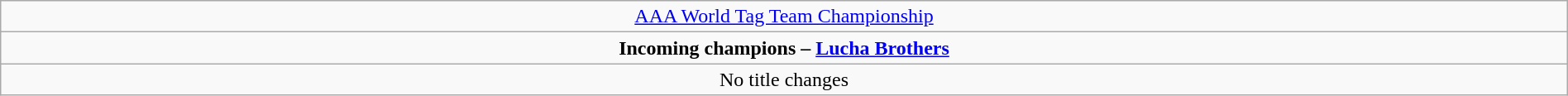<table class="wikitable" style="text-align:center; width:100%;">
<tr>
<td colspan="5" style="text-align: center;"><a href='#'>AAA World Tag Team Championship</a></td>
</tr>
<tr>
<td colspan="5" style="text-align: center;"><strong>Incoming champions – <a href='#'>Lucha Brothers</a> </strong></td>
</tr>
<tr>
<td colspan="5">No title changes</td>
</tr>
</table>
